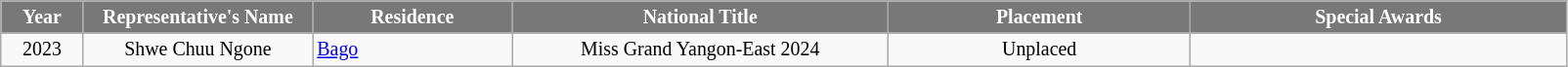<table class="wikitable sortable" style="font-size: 83%; text-align:center">
<tr>
<th width="50" style="background-color:#787878;color:#FFFFFF;">Year</th>
<th width="150" style="background-color:#787878;color:#FFFFFF;">Representative's Name</th>
<th width="130" style="background-color:#787878;color:#FFFFFF;">Residence</th>
<th width="250" style="background-color:#787878;color:#FFFFFF;">National Title</th>
<th width="200" style="background-color:#787878;color:#FFFFFF;">Placement</th>
<th width="250" style="background-color:#787878;color:#FFFFFF;">Special Awards</th>
</tr>
<tr>
<td>2023</td>
<td>Shwe Chuu Ngone</td>
<td align=left> <a href='#'>Bago</a></td>
<td>Miss Grand Yangon-East 2024</td>
<td>Unplaced</td>
<td style="background:;"></td>
</tr>
</table>
